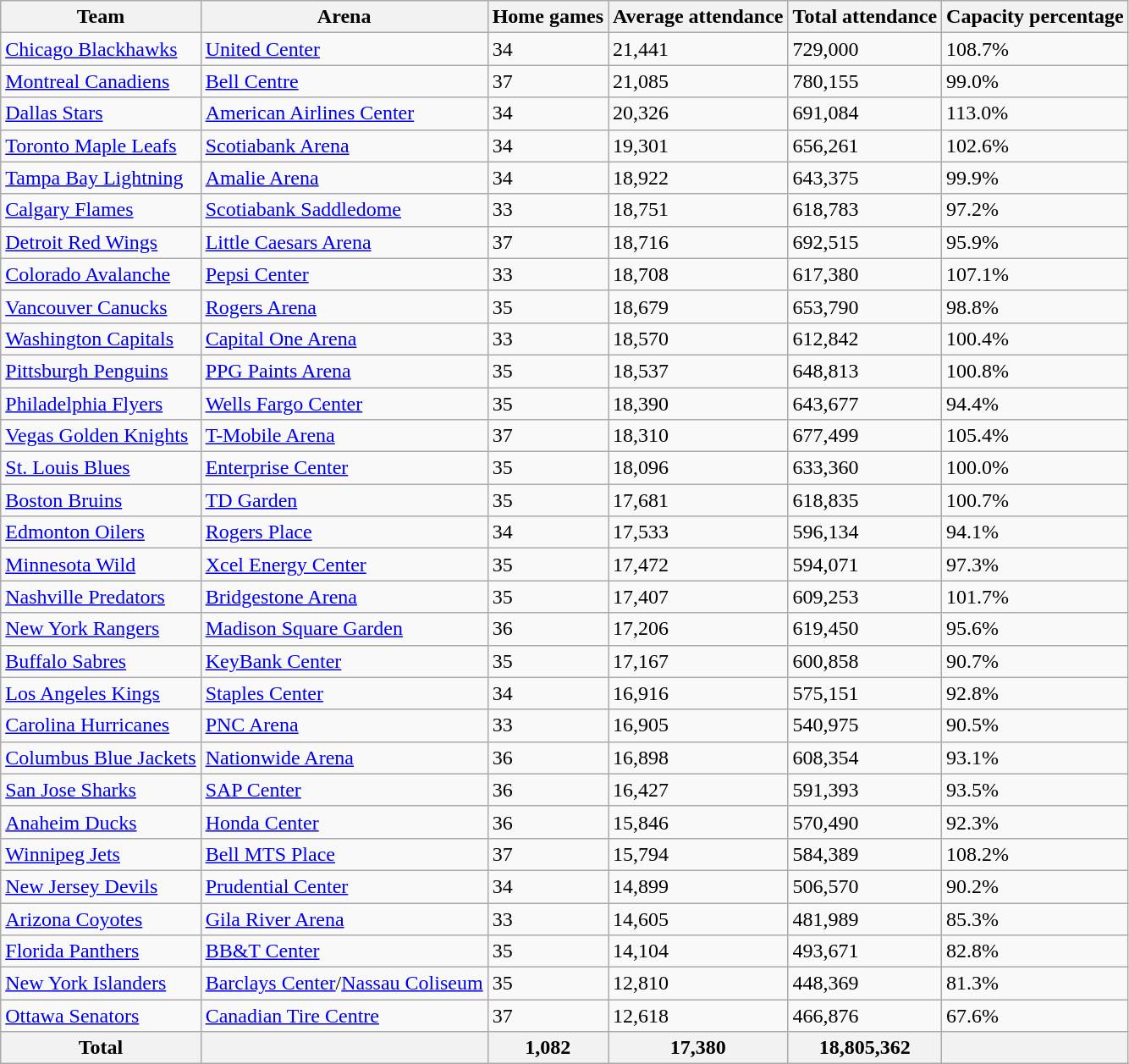<table class="wikitable sortable">
<tr>
<th>Team</th>
<th>Arena</th>
<th>Home games</th>
<th>Average attendance</th>
<th>Total attendance</th>
<th data-sort-type="number">Capacity percentage</th>
</tr>
<tr>
<td><a href='#'>Chicago Blackhawks</a></td>
<td><a href='#'>United Center</a></td>
<td>34</td>
<td>21,441</td>
<td>729,000</td>
<td>108.7%</td>
</tr>
<tr>
<td><a href='#'>Montreal Canadiens</a></td>
<td><a href='#'>Bell Centre</a></td>
<td>37</td>
<td>21,085</td>
<td>780,155</td>
<td>99.0%</td>
</tr>
<tr>
<td><a href='#'>Dallas Stars</a></td>
<td><a href='#'>American Airlines Center</a></td>
<td>34</td>
<td>20,326</td>
<td>691,084</td>
<td>113.0%</td>
</tr>
<tr>
<td><a href='#'>Toronto Maple Leafs</a></td>
<td><a href='#'>Scotiabank Arena</a></td>
<td>34</td>
<td>19,301</td>
<td>656,261</td>
<td>102.6%</td>
</tr>
<tr>
<td><a href='#'>Tampa Bay Lightning</a></td>
<td><a href='#'>Amalie Arena</a></td>
<td>34</td>
<td>18,922</td>
<td>643,375</td>
<td>99.9%</td>
</tr>
<tr>
<td><a href='#'>Calgary Flames</a></td>
<td><a href='#'>Scotiabank Saddledome</a></td>
<td>33</td>
<td>18,751</td>
<td>618,783</td>
<td>97.2%</td>
</tr>
<tr>
<td><a href='#'>Detroit Red Wings</a></td>
<td><a href='#'>Little Caesars Arena</a></td>
<td>37</td>
<td>18,716</td>
<td>692,515</td>
<td>95.9%</td>
</tr>
<tr>
<td><a href='#'>Colorado Avalanche</a></td>
<td><a href='#'>Pepsi Center</a></td>
<td>33</td>
<td>18,708</td>
<td>617,380</td>
<td>107.1%</td>
</tr>
<tr>
<td><a href='#'>Vancouver Canucks</a></td>
<td><a href='#'>Rogers Arena</a></td>
<td>35</td>
<td>18,679</td>
<td>653,790</td>
<td>98.8%</td>
</tr>
<tr>
<td><a href='#'>Washington Capitals</a></td>
<td><a href='#'>Capital One Arena</a></td>
<td>33</td>
<td>18,570</td>
<td>612,842</td>
<td>100.4%</td>
</tr>
<tr>
<td><a href='#'>Pittsburgh Penguins</a></td>
<td><a href='#'>PPG Paints Arena</a></td>
<td>35</td>
<td>18,537</td>
<td>648,813</td>
<td>100.8%</td>
</tr>
<tr>
<td><a href='#'>Philadelphia Flyers</a></td>
<td><a href='#'>Wells Fargo Center</a></td>
<td>35</td>
<td>18,390</td>
<td>643,677</td>
<td>94.4%</td>
</tr>
<tr>
<td><a href='#'>Vegas Golden Knights</a></td>
<td><a href='#'>T-Mobile Arena</a></td>
<td>37</td>
<td>18,310</td>
<td>677,499</td>
<td>105.4%</td>
</tr>
<tr>
<td><a href='#'>St. Louis Blues</a></td>
<td><a href='#'>Enterprise Center</a></td>
<td>35</td>
<td>18,096</td>
<td>633,360</td>
<td>100.0%</td>
</tr>
<tr>
<td><a href='#'>Boston Bruins</a></td>
<td><a href='#'>TD Garden</a></td>
<td>35</td>
<td>17,681</td>
<td>618,835</td>
<td>100.7%</td>
</tr>
<tr>
<td><a href='#'>Edmonton Oilers</a></td>
<td><a href='#'>Rogers Place</a></td>
<td>34</td>
<td>17,533</td>
<td>596,134</td>
<td>94.1%</td>
</tr>
<tr>
<td><a href='#'>Minnesota Wild</a></td>
<td><a href='#'>Xcel Energy Center</a></td>
<td>35</td>
<td>17,472</td>
<td>594,071</td>
<td>97.3%</td>
</tr>
<tr>
<td><a href='#'>Nashville Predators</a></td>
<td><a href='#'>Bridgestone Arena</a></td>
<td>35</td>
<td>17,407</td>
<td>609,253</td>
<td>101.7%</td>
</tr>
<tr>
<td><a href='#'>New York Rangers</a></td>
<td><a href='#'>Madison Square Garden</a></td>
<td>36</td>
<td>17,206</td>
<td>619,450</td>
<td>95.6%</td>
</tr>
<tr>
<td><a href='#'>Buffalo Sabres</a></td>
<td><a href='#'>KeyBank Center</a></td>
<td>35</td>
<td>17,167</td>
<td>600,858</td>
<td>90.7%</td>
</tr>
<tr>
<td><a href='#'>Los Angeles Kings</a></td>
<td><a href='#'>Staples Center</a></td>
<td>34</td>
<td>16,916</td>
<td>575,151</td>
<td>92.8%</td>
</tr>
<tr>
<td><a href='#'>Carolina Hurricanes</a></td>
<td><a href='#'>PNC Arena</a></td>
<td>33</td>
<td>16,905</td>
<td>540,975</td>
<td>90.5%</td>
</tr>
<tr>
<td><a href='#'>Columbus Blue Jackets</a></td>
<td><a href='#'>Nationwide Arena</a></td>
<td>36</td>
<td>16,898</td>
<td>608,354</td>
<td>93.1%</td>
</tr>
<tr>
<td><a href='#'>San Jose Sharks</a></td>
<td><a href='#'>SAP Center</a></td>
<td>36</td>
<td>16,427</td>
<td>591,393</td>
<td>93.5%</td>
</tr>
<tr>
<td><a href='#'>Anaheim Ducks</a></td>
<td><a href='#'>Honda Center</a></td>
<td>36</td>
<td>15,846</td>
<td>570,490</td>
<td>92.3%</td>
</tr>
<tr>
<td><a href='#'>Winnipeg Jets</a></td>
<td><a href='#'>Bell MTS Place</a></td>
<td>37</td>
<td>15,794</td>
<td>584,389</td>
<td>108.2%</td>
</tr>
<tr>
<td><a href='#'>New Jersey Devils</a></td>
<td><a href='#'>Prudential Center</a></td>
<td>34</td>
<td>14,899</td>
<td>506,570</td>
<td>90.2%</td>
</tr>
<tr>
<td><a href='#'>Arizona Coyotes</a></td>
<td><a href='#'>Gila River Arena</a></td>
<td>33</td>
<td>14,605</td>
<td>481,989</td>
<td>85.3%</td>
</tr>
<tr>
<td><a href='#'>Florida Panthers</a></td>
<td><a href='#'>BB&T Center</a></td>
<td>35</td>
<td>14,104</td>
<td>493,671</td>
<td>82.8%</td>
</tr>
<tr>
<td><a href='#'>New York Islanders</a></td>
<td><a href='#'>Barclays Center</a>/<a href='#'>Nassau Coliseum</a></td>
<td>35</td>
<td>12,810</td>
<td>448,369</td>
<td>81.3%</td>
</tr>
<tr>
<td><a href='#'>Ottawa Senators</a></td>
<td><a href='#'>Canadian Tire Centre</a></td>
<td>37</td>
<td>12,618</td>
<td>466,876</td>
<td>67.6%</td>
</tr>
<tr>
<th>Total</th>
<th></th>
<th>1,082</th>
<th>17,380</th>
<th>18,805,362</th>
<th></th>
</tr>
</table>
